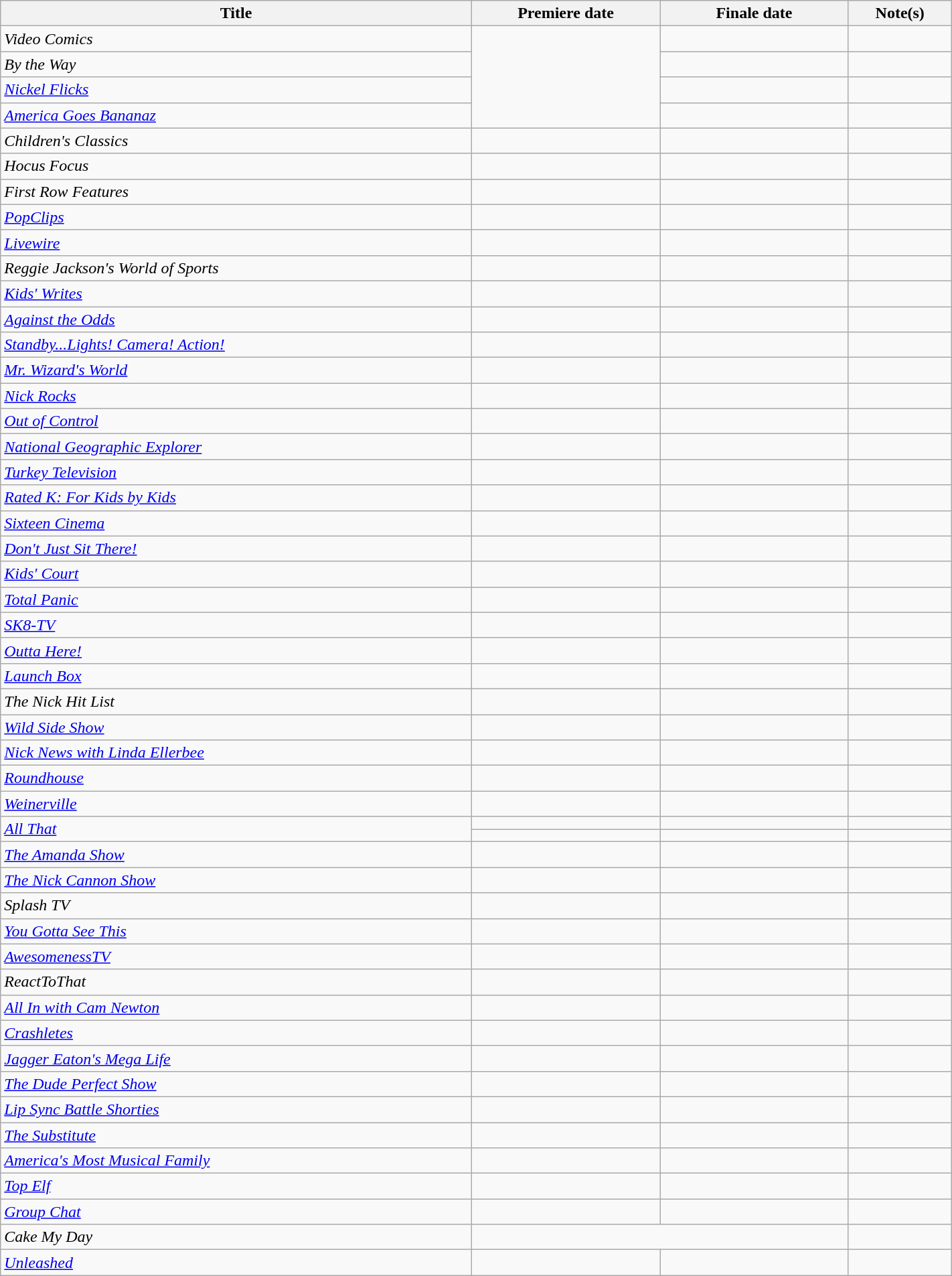<table class="wikitable plainrowheaders sortable" style="width:75%;text-align:center;">
<tr>
<th scope="col" style="width:25%;">Title</th>
<th scope="col" style="width:10%;">Premiere date</th>
<th scope="col" style="width:10%;">Finale date</th>
<th class="unsortable" style="width:5%;">Note(s)</th>
</tr>
<tr>
<td scope="row" style="text-align:left;"><em>Video Comics</em></td>
<td rowspan="4"></td>
<td></td>
<td></td>
</tr>
<tr>
<td scope="row" style="text-align:left;"><em>By the Way</em></td>
<td></td>
<td></td>
</tr>
<tr>
<td scope="row" style="text-align:left;"><em><a href='#'>Nickel Flicks</a></em></td>
<td></td>
<td></td>
</tr>
<tr>
<td scope="row" style="text-align:left;"><em><a href='#'>America Goes Bananaz</a></em></td>
<td></td>
<td></td>
</tr>
<tr>
<td scope="row" style="text-align:left;"><em>Children's Classics</em></td>
<td></td>
<td></td>
<td></td>
</tr>
<tr>
<td scope="row" style="text-align:left;"><em>Hocus Focus</em></td>
<td></td>
<td></td>
<td></td>
</tr>
<tr>
<td scope="row" style="text-align:left;"><em>First Row Features</em></td>
<td></td>
<td></td>
<td></td>
</tr>
<tr>
<td scope="row" style="text-align:left;"><em><a href='#'>PopClips</a></em></td>
<td></td>
<td></td>
<td></td>
</tr>
<tr>
<td scope="row" style="text-align:left;"><em><a href='#'>Livewire</a></em></td>
<td></td>
<td></td>
<td></td>
</tr>
<tr>
<td scope="row" style="text-align:left;"><em>Reggie Jackson's World of Sports</em></td>
<td></td>
<td></td>
<td></td>
</tr>
<tr>
<td scope="row" style="text-align:left;"><em><a href='#'>Kids' Writes</a></em></td>
<td></td>
<td></td>
<td></td>
</tr>
<tr>
<td scope="row" style="text-align:left;"><em><a href='#'>Against the Odds</a></em></td>
<td></td>
<td></td>
<td></td>
</tr>
<tr>
<td scope="row" style="text-align:left;"><em><a href='#'>Standby...Lights! Camera! Action!</a></em></td>
<td></td>
<td></td>
<td></td>
</tr>
<tr>
<td scope="row" style="text-align:left;"><em><a href='#'>Mr. Wizard's World</a></em></td>
<td></td>
<td></td>
<td></td>
</tr>
<tr>
<td scope="row" style="text-align:left;"><em><a href='#'>Nick Rocks</a></em></td>
<td></td>
<td></td>
<td></td>
</tr>
<tr>
<td scope="row" style="text-align:left;"><em><a href='#'>Out of Control</a></em></td>
<td></td>
<td></td>
<td></td>
</tr>
<tr>
<td scope="row" style="text-align:left;"><em><a href='#'>National Geographic Explorer</a></em></td>
<td></td>
<td></td>
<td></td>
</tr>
<tr>
<td scope="row" style="text-align:left;"><em><a href='#'>Turkey Television</a></em></td>
<td></td>
<td></td>
<td></td>
</tr>
<tr>
<td scope="row" style="text-align:left;"><em><a href='#'>Rated K: For Kids by Kids</a></em></td>
<td></td>
<td></td>
<td></td>
</tr>
<tr>
<td scope="row" style="text-align:left;"><em><a href='#'>Sixteen Cinema</a></em></td>
<td></td>
<td></td>
<td></td>
</tr>
<tr>
<td scope="row" style="text-align:left;"><em><a href='#'>Don't Just Sit There!</a></em></td>
<td></td>
<td></td>
<td></td>
</tr>
<tr>
<td scope="row" style="text-align:left;"><em><a href='#'>Kids' Court</a></em></td>
<td></td>
<td></td>
<td></td>
</tr>
<tr>
<td scope="row" style="text-align:left;"><em><a href='#'>Total Panic</a></em></td>
<td></td>
<td></td>
<td></td>
</tr>
<tr>
<td scope="row" style="text-align:left;"><em><a href='#'>SK8-TV</a></em></td>
<td></td>
<td></td>
<td></td>
</tr>
<tr>
<td scope="row" style="text-align:left;"><em><a href='#'>Outta Here!</a></em></td>
<td></td>
<td></td>
<td></td>
</tr>
<tr>
<td scope="row" style="text-align:left;"><em><a href='#'>Launch Box</a></em></td>
<td></td>
<td></td>
<td></td>
</tr>
<tr>
<td scope="row" style="text-align:left;"><em>The Nick Hit List</em></td>
<td></td>
<td></td>
<td></td>
</tr>
<tr>
<td scope="row" style="text-align:left;"><em><a href='#'>Wild Side Show</a></em></td>
<td></td>
<td></td>
<td></td>
</tr>
<tr>
<td scope="row" style="text-align:left;"><em><a href='#'>Nick News with Linda Ellerbee</a></em></td>
<td></td>
<td></td>
<td></td>
</tr>
<tr>
<td scope="row" style="text-align:left;"><em><a href='#'>Roundhouse</a></em></td>
<td></td>
<td></td>
<td></td>
</tr>
<tr>
<td scope="row" style="text-align:left;"><em><a href='#'>Weinerville</a></em></td>
<td></td>
<td></td>
<td></td>
</tr>
<tr>
<td rowspan="2" scope="row" style="text-align:left;"><em><a href='#'>All That</a></em></td>
<td></td>
<td></td>
<td></td>
</tr>
<tr>
<td></td>
<td></td>
<td></td>
</tr>
<tr>
<td scope="row" style="text-align:left;"><em><a href='#'>The Amanda Show</a></em></td>
<td></td>
<td></td>
<td></td>
</tr>
<tr>
<td scope="row" style="text-align:left;"><em><a href='#'>The Nick Cannon Show</a></em></td>
<td></td>
<td></td>
<td></td>
</tr>
<tr>
<td scope="row" style="text-align:left;"><em>Splash TV</em></td>
<td></td>
<td></td>
<td></td>
</tr>
<tr>
<td scope="row" style="text-align:left;"><em><a href='#'>You Gotta See This</a></em></td>
<td></td>
<td></td>
<td></td>
</tr>
<tr>
<td scope="row" style="text-align:left;"><em><a href='#'>AwesomenessTV</a></em></td>
<td></td>
<td></td>
<td></td>
</tr>
<tr>
<td scope="row" style="text-align:left;"><em>ReactToThat</em></td>
<td></td>
<td></td>
<td></td>
</tr>
<tr>
<td scope="row" style="text-align:left;"><em><a href='#'>All In with Cam Newton</a></em></td>
<td></td>
<td></td>
<td></td>
</tr>
<tr>
<td scope="row" style="text-align:left;"><em><a href='#'>Crashletes</a></em></td>
<td></td>
<td></td>
<td></td>
</tr>
<tr>
<td scope="row" style="text-align:left;"><em><a href='#'>Jagger Eaton's Mega Life</a></em></td>
<td></td>
<td></td>
<td></td>
</tr>
<tr>
<td scope="row" style="text-align:left;"><em><a href='#'>The Dude Perfect Show</a></em></td>
<td></td>
<td></td>
<td></td>
</tr>
<tr>
<td scope="row" style="text-align:left;"><em><a href='#'>Lip Sync Battle Shorties</a></em></td>
<td></td>
<td></td>
<td></td>
</tr>
<tr>
<td scope="row" style="text-align:left;"><em><a href='#'>The Substitute</a></em></td>
<td></td>
<td></td>
<td></td>
</tr>
<tr>
<td scope="row" style="text-align:left;"><em><a href='#'>America's Most Musical Family</a></em></td>
<td></td>
<td></td>
<td></td>
</tr>
<tr>
<td scope="row" style="text-align:left;"><em><a href='#'>Top Elf</a></em></td>
<td></td>
<td></td>
<td></td>
</tr>
<tr>
<td scope="row" style="text-align:left;"><em><a href='#'>Group Chat</a></em></td>
<td></td>
<td></td>
<td></td>
</tr>
<tr>
<td scope="row" style="text-align:left;"><em>Cake My Day</em></td>
<td colspan="2"></td>
<td></td>
</tr>
<tr>
<td scope="row" style="text-align:left;"><em><a href='#'>Unleashed</a></em></td>
<td></td>
<td></td>
<td></td>
</tr>
</table>
